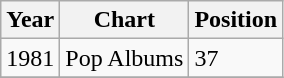<table class="wikitable">
<tr>
<th align="left">Year</th>
<th align="left">Chart</th>
<th align="left">Position</th>
</tr>
<tr>
<td align="left">1981</td>
<td align="left">Pop Albums</td>
<td align="left">37</td>
</tr>
<tr>
</tr>
</table>
